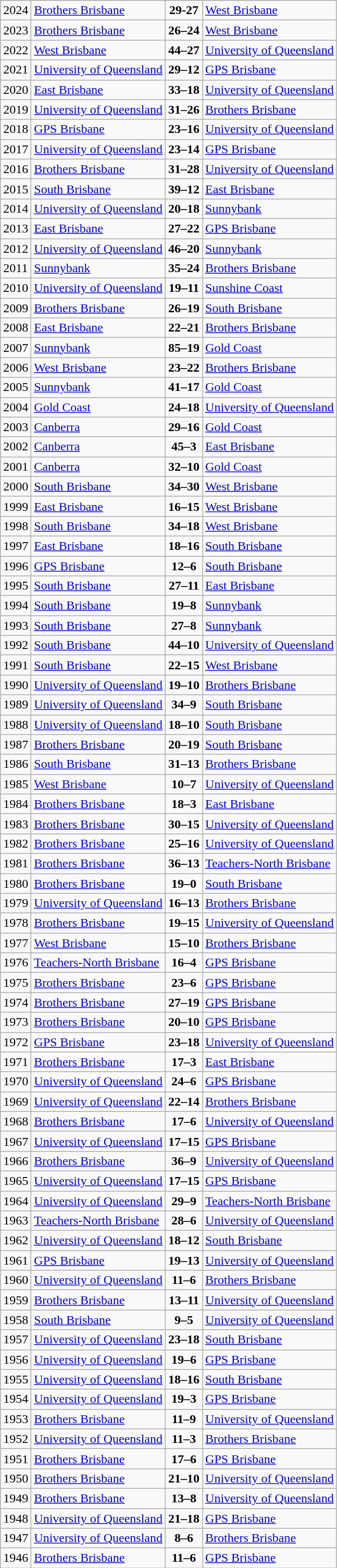<table class="wikitable sortable">
<tr>
<td>2024</td>
<td> <a href='#'>Brothers Brisbane</a></td>
<td align=center><strong>29-27</strong></td>
<td> <a href='#'>West Brisbane</a></td>
</tr>
<tr>
<td>2023</td>
<td> <a href='#'>Brothers Brisbane</a></td>
<td align=center><strong>26–24</strong></td>
<td> <a href='#'>West Brisbane</a></td>
</tr>
<tr>
<td>2022</td>
<td> <a href='#'>West Brisbane</a></td>
<td align=center><strong>44–27</strong></td>
<td> <a href='#'>University of Queensland</a></td>
</tr>
<tr>
<td>2021</td>
<td> <a href='#'>University of Queensland</a></td>
<td align=center><strong>29–12</strong></td>
<td> <a href='#'>GPS Brisbane</a></td>
</tr>
<tr>
<td>2020</td>
<td> <a href='#'>East Brisbane</a></td>
<td align=center><strong>33–18</strong></td>
<td> <a href='#'>University of Queensland</a></td>
</tr>
<tr>
<td>2019</td>
<td> <a href='#'>University of Queensland</a></td>
<td align=center><strong>31–26</strong></td>
<td> <a href='#'>Brothers Brisbane</a></td>
</tr>
<tr>
<td>2018</td>
<td> <a href='#'>GPS Brisbane</a></td>
<td align=center><strong>23–16</strong></td>
<td> <a href='#'>University of Queensland</a></td>
</tr>
<tr>
<td>2017</td>
<td> <a href='#'>University of Queensland</a></td>
<td align=center><strong>23–14</strong></td>
<td> <a href='#'>GPS Brisbane</a></td>
</tr>
<tr>
<td>2016</td>
<td> <a href='#'>Brothers Brisbane</a></td>
<td align=center><strong>31–28</strong></td>
<td> <a href='#'>University of Queensland</a></td>
</tr>
<tr>
<td>2015</td>
<td> <a href='#'>South Brisbane</a></td>
<td align=center><strong>39–12</strong></td>
<td> <a href='#'>East Brisbane</a></td>
</tr>
<tr>
<td>2014</td>
<td> <a href='#'>University of Queensland</a></td>
<td align=center><strong>20–18</strong></td>
<td> <a href='#'>Sunnybank</a></td>
</tr>
<tr>
<td>2013</td>
<td> <a href='#'>East Brisbane</a></td>
<td align=center><strong>27–22</strong></td>
<td> <a href='#'>GPS Brisbane</a></td>
</tr>
<tr>
<td>2012</td>
<td> <a href='#'>University of Queensland</a></td>
<td align=center><strong>46–20</strong></td>
<td> <a href='#'>Sunnybank</a></td>
</tr>
<tr>
<td>2011</td>
<td> <a href='#'>Sunnybank</a></td>
<td align=center><strong>35–24</strong></td>
<td> <a href='#'>Brothers Brisbane</a></td>
</tr>
<tr>
<td>2010</td>
<td> <a href='#'>University of Queensland</a></td>
<td align=center><strong>19–11</strong></td>
<td> <a href='#'>Sunshine Coast</a></td>
</tr>
<tr>
<td>2009</td>
<td> <a href='#'>Brothers Brisbane</a></td>
<td align=center><strong>26–19</strong></td>
<td> <a href='#'>South Brisbane</a></td>
</tr>
<tr>
<td>2008</td>
<td> <a href='#'>East Brisbane</a></td>
<td align=center><strong>22–21</strong></td>
<td> <a href='#'>Brothers Brisbane</a></td>
</tr>
<tr>
<td>2007</td>
<td> <a href='#'>Sunnybank</a></td>
<td align=center><strong>85–19</strong></td>
<td> <a href='#'>Gold Coast</a></td>
</tr>
<tr>
<td>2006</td>
<td> <a href='#'>West Brisbane</a></td>
<td align=center><strong>23–22</strong></td>
<td> <a href='#'>Brothers Brisbane</a></td>
</tr>
<tr>
<td>2005</td>
<td> <a href='#'>Sunnybank</a></td>
<td align=center><strong>41–17</strong></td>
<td> <a href='#'>Gold Coast</a></td>
</tr>
<tr>
<td>2004</td>
<td> <a href='#'>Gold Coast</a></td>
<td align=center><strong>24–18</strong></td>
<td> <a href='#'>University of Queensland</a></td>
</tr>
<tr>
<td>2003</td>
<td> <a href='#'>Canberra</a></td>
<td align=center><strong>29–16</strong></td>
<td> <a href='#'>Gold Coast</a></td>
</tr>
<tr>
<td>2002</td>
<td> <a href='#'>Canberra</a></td>
<td align=center><strong>45–3</strong></td>
<td> <a href='#'>East Brisbane</a></td>
</tr>
<tr>
<td>2001</td>
<td> <a href='#'>Canberra</a></td>
<td align=center><strong>32–10</strong></td>
<td> <a href='#'>Gold Coast</a></td>
</tr>
<tr>
<td>2000</td>
<td> <a href='#'>South Brisbane</a></td>
<td align=center><strong>34–30</strong></td>
<td> <a href='#'>West Brisbane</a></td>
</tr>
<tr>
<td>1999</td>
<td> <a href='#'>East Brisbane</a></td>
<td align=center><strong>16–15</strong></td>
<td> <a href='#'>West Brisbane</a></td>
</tr>
<tr>
<td>1998</td>
<td> <a href='#'>South Brisbane</a></td>
<td align=center><strong>34–18</strong></td>
<td> <a href='#'>West Brisbane</a></td>
</tr>
<tr>
<td>1997</td>
<td> <a href='#'>East Brisbane</a></td>
<td align=center><strong>18–16</strong></td>
<td> <a href='#'>South Brisbane</a></td>
</tr>
<tr>
<td>1996</td>
<td> <a href='#'>GPS Brisbane</a></td>
<td align=center><strong>12–6</strong></td>
<td> <a href='#'>South Brisbane</a></td>
</tr>
<tr>
<td>1995</td>
<td> <a href='#'>South Brisbane</a></td>
<td align=center><strong>27–11</strong></td>
<td> <a href='#'>East Brisbane</a></td>
</tr>
<tr>
<td>1994</td>
<td> <a href='#'>South Brisbane</a></td>
<td align=center><strong>19–8</strong></td>
<td> <a href='#'>Sunnybank</a></td>
</tr>
<tr>
<td>1993</td>
<td> <a href='#'>South Brisbane</a></td>
<td align=center><strong>27–8</strong></td>
<td> <a href='#'>Sunnybank</a></td>
</tr>
<tr>
<td>1992</td>
<td> <a href='#'>South Brisbane</a></td>
<td align=center><strong>44–10</strong></td>
<td> <a href='#'>University of Queensland</a></td>
</tr>
<tr>
<td>1991</td>
<td> <a href='#'>South Brisbane</a></td>
<td align=center><strong>22–15</strong></td>
<td> <a href='#'>West Brisbane</a></td>
</tr>
<tr>
<td>1990</td>
<td> <a href='#'>University of Queensland</a></td>
<td align=center><strong>19–10</strong></td>
<td> <a href='#'>Brothers Brisbane</a></td>
</tr>
<tr>
<td>1989</td>
<td> <a href='#'>University of Queensland</a></td>
<td align=center><strong>34–9</strong></td>
<td> <a href='#'>South Brisbane</a></td>
</tr>
<tr>
<td>1988</td>
<td> <a href='#'>University of Queensland</a></td>
<td align=center><strong>18–10</strong></td>
<td> <a href='#'>South Brisbane</a></td>
</tr>
<tr>
<td>1987</td>
<td> <a href='#'>Brothers Brisbane</a></td>
<td align=center><strong>20–19</strong></td>
<td> <a href='#'>South Brisbane</a></td>
</tr>
<tr>
<td>1986</td>
<td> <a href='#'>South Brisbane</a></td>
<td align=center><strong>31–13</strong></td>
<td> <a href='#'>Brothers Brisbane</a></td>
</tr>
<tr>
<td>1985</td>
<td> <a href='#'>West Brisbane</a></td>
<td align=center><strong>10–7</strong></td>
<td> <a href='#'>University of Queensland</a></td>
</tr>
<tr>
<td>1984</td>
<td> <a href='#'>Brothers Brisbane</a></td>
<td align=center><strong>18–3</strong></td>
<td> <a href='#'>East Brisbane</a></td>
</tr>
<tr>
<td>1983</td>
<td> <a href='#'>Brothers Brisbane</a></td>
<td align=center><strong>30–15</strong></td>
<td> <a href='#'>University of Queensland</a></td>
</tr>
<tr>
<td>1982</td>
<td> <a href='#'>Brothers Brisbane</a></td>
<td align=center><strong>25–16</strong></td>
<td> <a href='#'>University of Queensland</a></td>
</tr>
<tr>
<td>1981</td>
<td> <a href='#'>Brothers Brisbane</a></td>
<td align=center><strong>36–13</strong></td>
<td> <a href='#'>Teachers-North Brisbane</a></td>
</tr>
<tr>
<td>1980</td>
<td> <a href='#'>Brothers Brisbane</a></td>
<td align=center><strong>19–0</strong></td>
<td> <a href='#'>South Brisbane</a></td>
</tr>
<tr>
<td>1979</td>
<td> <a href='#'>University of Queensland</a></td>
<td align=center><strong>16–13</strong></td>
<td> <a href='#'>Brothers Brisbane</a></td>
</tr>
<tr>
<td>1978</td>
<td> <a href='#'>Brothers Brisbane</a></td>
<td align=center><strong>19–15</strong></td>
<td> <a href='#'>University of Queensland</a></td>
</tr>
<tr>
<td>1977</td>
<td> <a href='#'>West Brisbane</a></td>
<td align=center><strong>15–10</strong></td>
<td> <a href='#'>Brothers Brisbane</a></td>
</tr>
<tr>
<td>1976</td>
<td> <a href='#'>Teachers-North Brisbane</a></td>
<td align=center><strong>16–4</strong></td>
<td> <a href='#'>GPS Brisbane</a></td>
</tr>
<tr>
<td>1975</td>
<td> <a href='#'>Brothers Brisbane</a></td>
<td align=center><strong>23–6</strong></td>
<td> <a href='#'>GPS Brisbane</a></td>
</tr>
<tr>
<td>1974</td>
<td> <a href='#'>Brothers Brisbane</a></td>
<td align=center><strong>27–19</strong></td>
<td> <a href='#'>GPS Brisbane</a></td>
</tr>
<tr>
<td>1973</td>
<td> <a href='#'>Brothers Brisbane</a></td>
<td align=center><strong>20–10</strong></td>
<td> <a href='#'>GPS Brisbane</a></td>
</tr>
<tr>
<td>1972</td>
<td> <a href='#'>GPS Brisbane</a></td>
<td align=center><strong>23–18</strong></td>
<td> <a href='#'>University of Queensland</a></td>
</tr>
<tr>
<td>1971</td>
<td> <a href='#'>Brothers Brisbane</a></td>
<td align=center><strong>17–3</strong></td>
<td> <a href='#'>East Brisbane</a></td>
</tr>
<tr>
<td>1970</td>
<td> <a href='#'>University of Queensland</a></td>
<td align=center><strong>24–6</strong></td>
<td> <a href='#'>GPS Brisbane</a></td>
</tr>
<tr>
<td>1969</td>
<td> <a href='#'>University of Queensland</a></td>
<td align=center><strong>22–14</strong></td>
<td> <a href='#'>Brothers Brisbane</a></td>
</tr>
<tr>
<td>1968</td>
<td> <a href='#'>Brothers Brisbane</a></td>
<td align=center><strong>17–6</strong></td>
<td> <a href='#'>University of Queensland</a></td>
</tr>
<tr>
<td>1967</td>
<td> <a href='#'>University of Queensland</a></td>
<td align=center><strong>17–15</strong></td>
<td> <a href='#'>GPS Brisbane</a></td>
</tr>
<tr>
<td>1966</td>
<td> <a href='#'>Brothers Brisbane</a></td>
<td align=center><strong>36–9</strong></td>
<td> <a href='#'>University of Queensland</a></td>
</tr>
<tr>
<td>1965</td>
<td> <a href='#'>University of Queensland</a></td>
<td align=center><strong>17–15</strong></td>
<td> <a href='#'>GPS Brisbane</a></td>
</tr>
<tr>
<td>1964</td>
<td> <a href='#'>University of Queensland</a></td>
<td align=center><strong>29–9</strong></td>
<td> <a href='#'>Teachers-North Brisbane</a></td>
</tr>
<tr>
<td>1963</td>
<td> <a href='#'>Teachers-North Brisbane</a></td>
<td align=center><strong>28–6</strong></td>
<td> <a href='#'>University of Queensland</a></td>
</tr>
<tr>
<td>1962</td>
<td> <a href='#'>University of Queensland</a></td>
<td align=center><strong>18–12</strong></td>
<td> <a href='#'>South Brisbane</a></td>
</tr>
<tr>
<td>1961</td>
<td> <a href='#'>GPS Brisbane</a></td>
<td align=center><strong>19–13</strong></td>
<td> <a href='#'>University of Queensland</a></td>
</tr>
<tr>
<td>1960</td>
<td> <a href='#'>University of Queensland</a></td>
<td align=center><strong>11–6</strong></td>
<td> <a href='#'>Brothers Brisbane</a></td>
</tr>
<tr>
<td>1959</td>
<td> <a href='#'>Brothers Brisbane</a></td>
<td align=center><strong>13–11</strong></td>
<td> <a href='#'>University of Queensland</a></td>
</tr>
<tr>
<td>1958</td>
<td> <a href='#'>South Brisbane</a></td>
<td align=center><strong>9–5</strong></td>
<td> <a href='#'>University of Queensland</a></td>
</tr>
<tr>
<td>1957</td>
<td> <a href='#'>University of Queensland</a></td>
<td align=center><strong>23–18</strong></td>
<td> <a href='#'>South Brisbane</a></td>
</tr>
<tr>
<td>1956</td>
<td> <a href='#'>University of Queensland</a></td>
<td align=center><strong>19–6</strong></td>
<td> <a href='#'>GPS Brisbane</a></td>
</tr>
<tr>
<td>1955</td>
<td> <a href='#'>University of Queensland</a></td>
<td align=center><strong>18–16</strong></td>
<td> <a href='#'>South Brisbane</a></td>
</tr>
<tr>
<td>1954</td>
<td> <a href='#'>University of Queensland</a></td>
<td align=center><strong>19–3</strong></td>
<td> <a href='#'>GPS Brisbane</a></td>
</tr>
<tr>
<td>1953</td>
<td> <a href='#'>Brothers Brisbane</a></td>
<td align=center><strong>11–9</strong></td>
<td> <a href='#'>University of Queensland</a></td>
</tr>
<tr>
<td>1952</td>
<td> <a href='#'>University of Queensland</a></td>
<td align=center><strong>11–3</strong></td>
<td> <a href='#'>Brothers Brisbane</a></td>
</tr>
<tr>
<td>1951</td>
<td> <a href='#'>Brothers Brisbane</a></td>
<td align=center><strong>17–6</strong></td>
<td> <a href='#'>GPS Brisbane</a></td>
</tr>
<tr>
<td>1950</td>
<td> <a href='#'>Brothers Brisbane</a></td>
<td align=center><strong>21–10</strong></td>
<td> <a href='#'>University of Queensland</a></td>
</tr>
<tr>
<td>1949</td>
<td> <a href='#'>Brothers Brisbane</a></td>
<td align=center><strong>13–8</strong></td>
<td> <a href='#'>University of Queensland</a></td>
</tr>
<tr>
<td>1948</td>
<td> <a href='#'>University of Queensland</a></td>
<td align=center><strong>21–18</strong></td>
<td> <a href='#'>GPS Brisbane</a></td>
</tr>
<tr>
<td>1947</td>
<td> <a href='#'>University of Queensland</a></td>
<td align=center><strong>8–6</strong></td>
<td> <a href='#'>Brothers Brisbane</a></td>
</tr>
<tr>
<td>1946</td>
<td> <a href='#'>Brothers Brisbane</a></td>
<td align=center><strong>11–6</strong></td>
<td> <a href='#'>GPS Brisbane</a></td>
</tr>
</table>
